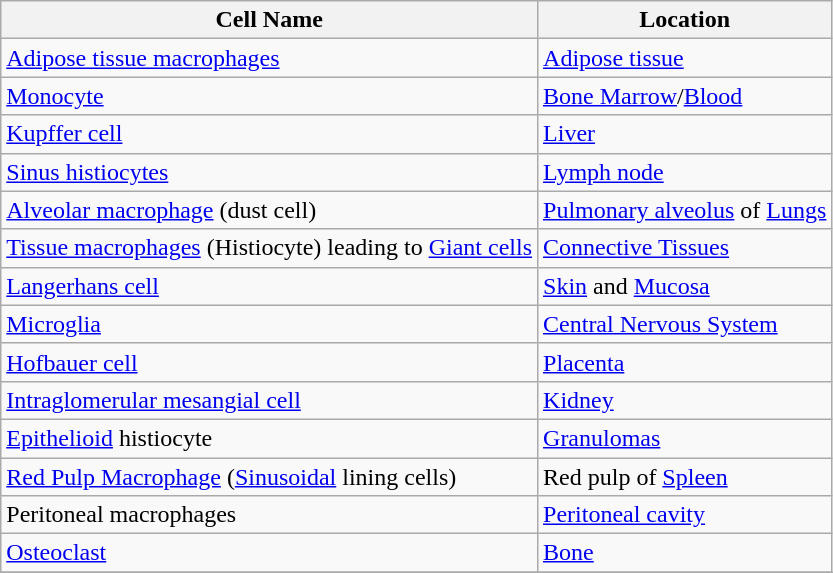<table class="wikitable",>
<tr>
<th>Cell Name</th>
<th>Location</th>
</tr>
<tr>
<td><a href='#'>Adipose tissue macrophages</a></td>
<td><a href='#'>Adipose tissue</a></td>
</tr>
<tr>
<td><a href='#'>Monocyte</a></td>
<td><a href='#'>Bone Marrow</a>/<a href='#'>Blood</a></td>
</tr>
<tr>
<td><a href='#'>Kupffer cell</a></td>
<td><a href='#'>Liver</a></td>
</tr>
<tr>
<td><a href='#'>Sinus histiocytes</a></td>
<td><a href='#'>Lymph node</a></td>
</tr>
<tr>
<td><a href='#'>Alveolar macrophage</a> (dust cell)</td>
<td><a href='#'>Pulmonary alveolus</a> of <a href='#'>Lungs</a></td>
</tr>
<tr>
<td><a href='#'>Tissue macrophages</a> (Histiocyte) leading to <a href='#'>Giant cells</a></td>
<td><a href='#'>Connective Tissues</a></td>
</tr>
<tr>
<td><a href='#'>Langerhans cell</a></td>
<td><a href='#'>Skin</a> and <a href='#'>Mucosa</a></td>
</tr>
<tr>
<td><a href='#'>Microglia</a></td>
<td><a href='#'>Central Nervous System</a></td>
</tr>
<tr>
<td><a href='#'>Hofbauer cell</a></td>
<td><a href='#'>Placenta</a></td>
</tr>
<tr>
<td><a href='#'>Intraglomerular mesangial cell</a></td>
<td><a href='#'>Kidney</a></td>
</tr>
<tr>
<td><a href='#'>Epithelioid</a> histiocyte</td>
<td><a href='#'>Granulomas</a></td>
</tr>
<tr>
<td><a href='#'>Red Pulp Macrophage</a> (<a href='#'>Sinusoidal</a> lining cells)</td>
<td>Red pulp of <a href='#'>Spleen</a></td>
</tr>
<tr>
<td>Peritoneal macrophages</td>
<td><a href='#'>Peritoneal cavity</a></td>
</tr>
<tr>
<td><a href='#'>Osteoclast</a></td>
<td><a href='#'>Bone</a></td>
</tr>
<tr>
</tr>
</table>
